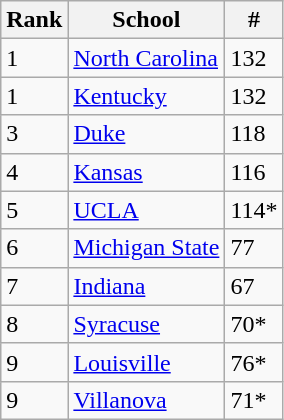<table class="wikitable">
<tr>
<th>Rank</th>
<th>School</th>
<th>#</th>
</tr>
<tr>
<td>1</td>
<td><a href='#'>North Carolina</a></td>
<td>132</td>
</tr>
<tr>
<td>1</td>
<td><a href='#'>Kentucky</a></td>
<td>132</td>
</tr>
<tr>
<td>3</td>
<td><a href='#'>Duke</a></td>
<td>118</td>
</tr>
<tr>
<td>4</td>
<td><a href='#'>Kansas</a></td>
<td>116</td>
</tr>
<tr>
<td>5</td>
<td><a href='#'>UCLA</a></td>
<td>114*</td>
</tr>
<tr>
<td>6</td>
<td><a href='#'>Michigan State</a></td>
<td>77</td>
</tr>
<tr>
<td>7</td>
<td><a href='#'>Indiana</a></td>
<td>67</td>
</tr>
<tr>
<td>8</td>
<td><a href='#'>Syracuse</a></td>
<td>70*</td>
</tr>
<tr>
<td>9</td>
<td><a href='#'>Louisville</a></td>
<td>76*</td>
</tr>
<tr>
<td>9</td>
<td><a href='#'>Villanova</a></td>
<td>71*</td>
</tr>
</table>
